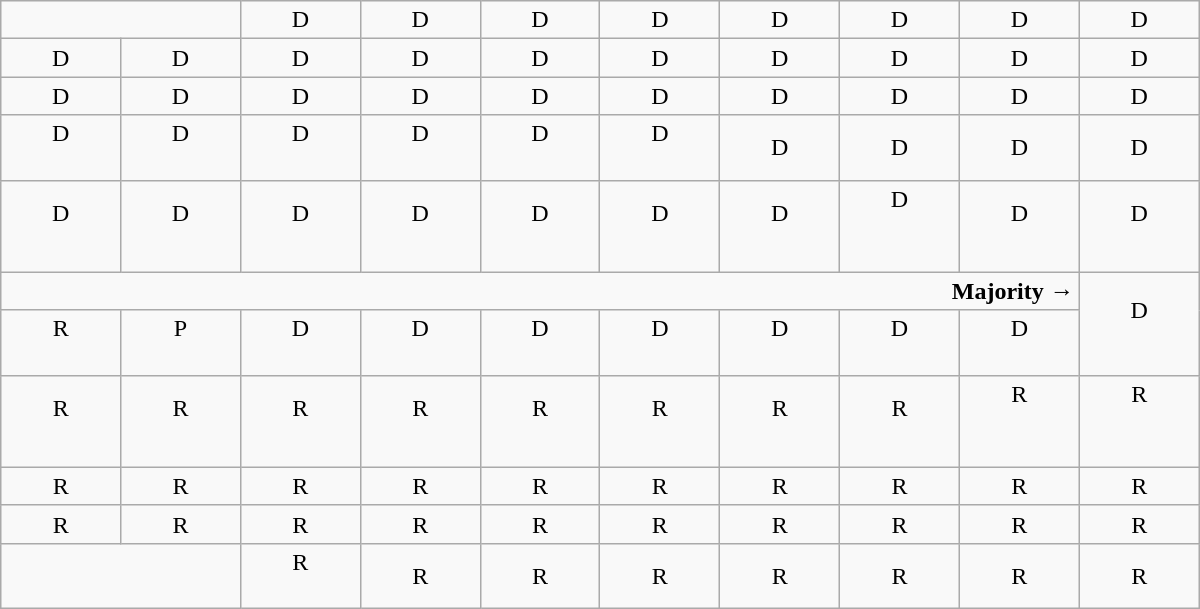<table class="wikitable" style="text-align:center" width=800px>
<tr>
<td colspan=2> </td>
<td>D</td>
<td>D</td>
<td>D</td>
<td>D</td>
<td>D</td>
<td>D</td>
<td>D</td>
<td>D</td>
</tr>
<tr>
<td width=50px >D</td>
<td width=50px >D</td>
<td width=50px >D</td>
<td width=50px >D</td>
<td width=50px >D</td>
<td width=50px >D</td>
<td width=50px >D</td>
<td width=50px >D</td>
<td width=50px >D</td>
<td width=50px >D</td>
</tr>
<tr>
<td>D</td>
<td>D</td>
<td>D</td>
<td>D</td>
<td>D</td>
<td>D</td>
<td>D</td>
<td>D</td>
<td>D</td>
<td>D</td>
</tr>
<tr>
<td>D<br><br></td>
<td>D<br><br></td>
<td>D<br><br></td>
<td>D<br><br></td>
<td>D<br><br></td>
<td>D<br><br></td>
<td>D</td>
<td>D</td>
<td>D</td>
<td>D</td>
</tr>
<tr>
<td>D<br><br></td>
<td>D<br><br></td>
<td>D<br><br></td>
<td>D<br><br></td>
<td>D<br><br></td>
<td>D<br><br></td>
<td>D<br><br></td>
<td>D<br><br><br></td>
<td>D<br><br></td>
<td>D<br><br></td>
</tr>
<tr>
<td colspan=9 align=right><strong>Majority →</strong></td>
<td rowspan=2 >D<br><br></td>
</tr>
<tr>
<td>R<br><br></td>
<td>P<br><br></td>
<td>D<br><br></td>
<td>D<br><br></td>
<td>D<br><br></td>
<td>D<br><br></td>
<td>D<br><br></td>
<td>D<br><br></td>
<td>D<br><br></td>
</tr>
<tr>
<td>R<br><br></td>
<td>R<br><br></td>
<td>R<br><br></td>
<td>R<br><br></td>
<td>R<br><br></td>
<td>R<br><br></td>
<td>R<br><br></td>
<td>R<br><br></td>
<td>R<br><br><br></td>
<td>R<br><br><br></td>
</tr>
<tr>
<td>R</td>
<td>R</td>
<td>R</td>
<td>R</td>
<td>R</td>
<td>R</td>
<td>R</td>
<td>R</td>
<td>R</td>
<td>R</td>
</tr>
<tr>
<td>R</td>
<td>R</td>
<td>R</td>
<td>R</td>
<td>R</td>
<td>R</td>
<td>R</td>
<td>R</td>
<td>R</td>
<td>R</td>
</tr>
<tr>
<td colspan=2></td>
<td>R<br><br></td>
<td>R</td>
<td>R</td>
<td>R</td>
<td>R</td>
<td>R</td>
<td>R</td>
<td>R</td>
</tr>
</table>
